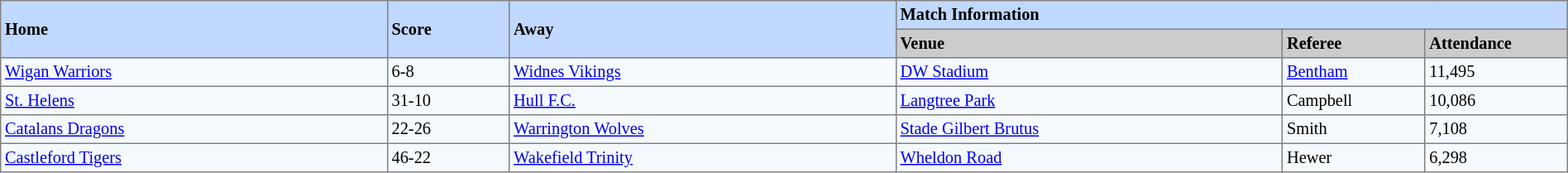<table border=1 style="border-collapse:collapse; font-size:85%; text-align:left;" cellpadding=3 cellspacing=0 width=100%>
<tr bgcolor=#C1D8FF>
<th rowspan=2 width=19%>Home</th>
<th rowspan=2 width=6%>Score</th>
<th rowspan=2 width=19%>Away</th>
<th colspan=6>Match Information</th>
</tr>
<tr bgcolor=#CCCCCC>
<th width=19%>Venue</th>
<th width=7%>Referee</th>
<th width=7%>Attendance</th>
</tr>
<tr bgcolor=#F5FAFF>
<td align=left> <a href='#'>Wigan Warriors</a></td>
<td>6-8</td>
<td align=left> <a href='#'>Widnes Vikings</a></td>
<td><a href='#'>DW Stadium</a></td>
<td><a href='#'>Bentham</a></td>
<td>11,495</td>
</tr>
<tr bgcolor=#F5FAFF>
<td align=left> <a href='#'>St. Helens</a></td>
<td>31-10</td>
<td align=left> <a href='#'>Hull F.C.</a></td>
<td><a href='#'>Langtree Park</a></td>
<td>Campbell</td>
<td>10,086</td>
</tr>
<tr bgcolor=#F5FAFF>
<td align=left><a href='#'>Catalans Dragons</a></td>
<td>22-26</td>
<td align=left><a href='#'>Warrington Wolves</a></td>
<td><a href='#'>Stade Gilbert Brutus</a></td>
<td>Smith</td>
<td>7,108</td>
</tr>
<tr bgcolor=#F5FAFF>
<td align=left><a href='#'>Castleford Tigers</a></td>
<td>46-22</td>
<td align=left><a href='#'>Wakefield Trinity</a></td>
<td><a href='#'>Wheldon Road</a></td>
<td>Hewer</td>
<td>6,298</td>
</tr>
</table>
